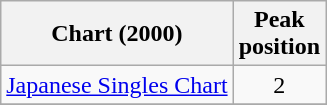<table class="wikitable">
<tr>
<th>Chart (2000)</th>
<th>Peak<br>position</th>
</tr>
<tr>
<td><a href='#'>Japanese Singles Chart</a></td>
<td align="center">2</td>
</tr>
<tr>
</tr>
</table>
